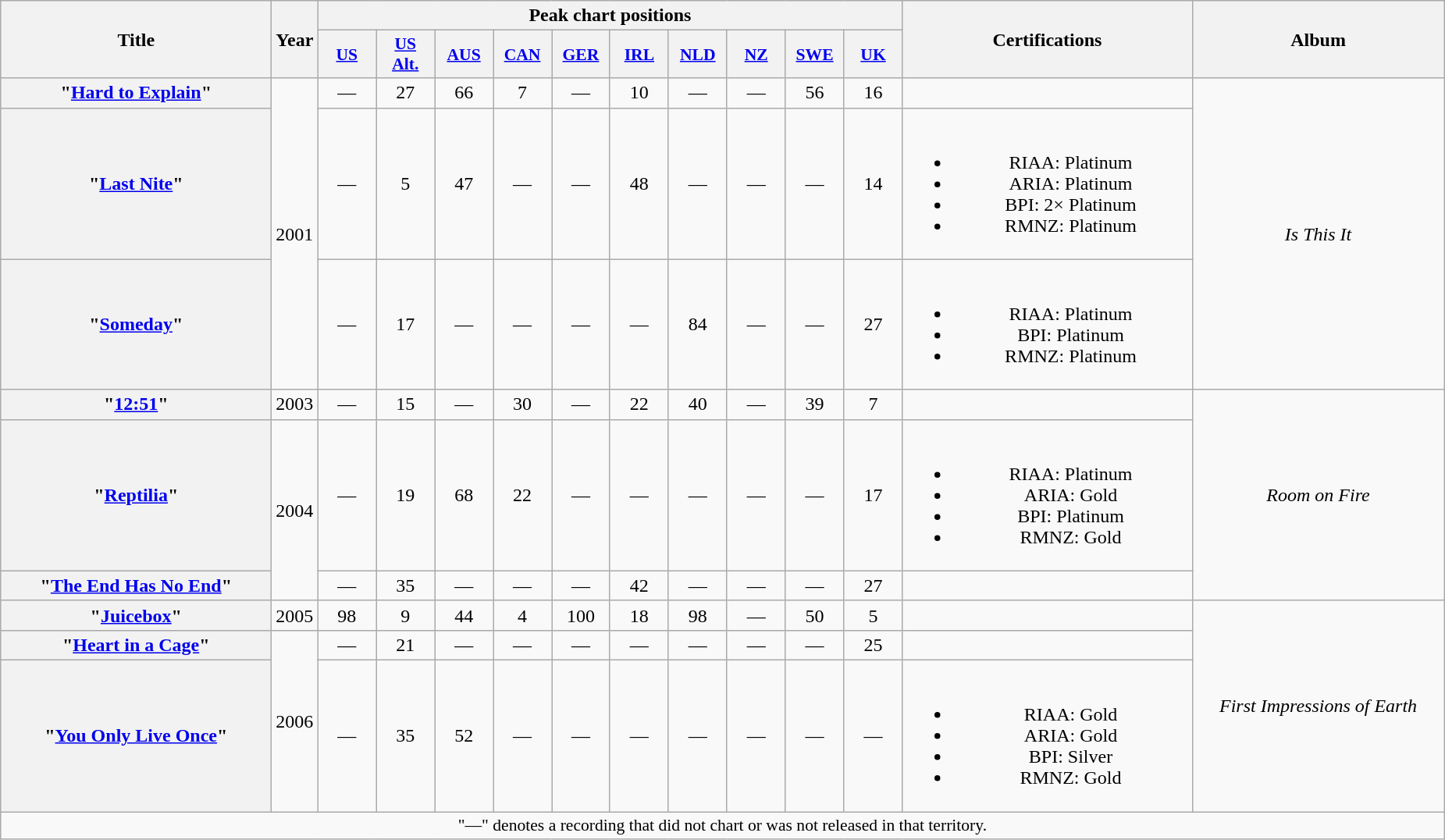<table class="wikitable plainrowheaders" style="text-align:center;">
<tr>
<th scope="col" rowspan="2" style="width:14em;">Title</th>
<th scope="col" rowspan="2">Year</th>
<th colspan="10" scope="col">Peak chart positions </th>
<th scope="col" rowspan="2" style="width:15em;">Certifications</th>
<th scope="col" rowspan="2" style="width:13em;">Album</th>
</tr>
<tr>
<th scope="col" style="width:3em; font-size:90%;"><a href='#'>US</a><br></th>
<th scope="col" style="width:3em; font-size:90%;"><a href='#'>US<br>Alt.</a><br></th>
<th scope="col" style="width:3em; font-size:90%;"><a href='#'>AUS</a><br></th>
<th scope="col" style="width:3em; font-size:90%;"><a href='#'>CAN</a><br></th>
<th scope="col" style="width:3em; font-size:90%;"><a href='#'>GER</a><br></th>
<th scope="col" style="width:3em; font-size:90%;"><a href='#'>IRL</a><br></th>
<th scope="col" style="width:3em; font-size:90%;"><a href='#'>NLD</a><br></th>
<th scope="col" style="width:3em;font-size:90%;"><a href='#'>NZ</a><br></th>
<th scope="col" style="width:3em; font-size:90%;"><a href='#'>SWE</a><br></th>
<th scope="col" style="width:3em; font-size:90%;"><a href='#'>UK</a><br></th>
</tr>
<tr>
<th scope="row">"<a href='#'>Hard to Explain</a>"</th>
<td rowspan="3">2001</td>
<td>—</td>
<td>27</td>
<td>66</td>
<td>7</td>
<td>—</td>
<td>10</td>
<td>—</td>
<td>—</td>
<td>56</td>
<td>16</td>
<td></td>
<td rowspan="3"><em>Is This It</em></td>
</tr>
<tr>
<th scope="row">"<a href='#'>Last Nite</a>"</th>
<td>—</td>
<td>5</td>
<td>47</td>
<td>—</td>
<td>—</td>
<td>48</td>
<td>—</td>
<td>—</td>
<td>—</td>
<td>14</td>
<td><br><ul><li>RIAA: Platinum</li><li>ARIA: Platinum</li><li>BPI: 2× Platinum</li><li>RMNZ: Platinum</li></ul></td>
</tr>
<tr>
<th scope="row">"<a href='#'>Someday</a>"</th>
<td>—</td>
<td>17</td>
<td>—</td>
<td>—</td>
<td>—</td>
<td>—</td>
<td>84</td>
<td>—</td>
<td>—</td>
<td>27</td>
<td><br><ul><li>RIAA: Platinum</li><li>BPI: Platinum</li><li>RMNZ: Platinum</li></ul></td>
</tr>
<tr>
<th scope="row">"<a href='#'>12:51</a>"</th>
<td>2003</td>
<td>—</td>
<td>15</td>
<td>—</td>
<td>30</td>
<td>—</td>
<td>22</td>
<td>40</td>
<td>—</td>
<td>39</td>
<td>7</td>
<td></td>
<td rowspan="3"><em>Room on Fire</em></td>
</tr>
<tr>
<th scope="row">"<a href='#'>Reptilia</a>"</th>
<td rowspan="2">2004</td>
<td>—</td>
<td>19</td>
<td>68</td>
<td>22</td>
<td>—</td>
<td>—</td>
<td>—</td>
<td>—</td>
<td>—</td>
<td>17</td>
<td><br><ul><li>RIAA: Platinum</li><li>ARIA: Gold</li><li>BPI: Platinum</li><li>RMNZ: Gold</li></ul></td>
</tr>
<tr>
<th scope="row">"<a href='#'>The End Has No End</a>"</th>
<td>—</td>
<td>35</td>
<td>—</td>
<td>—</td>
<td>—</td>
<td>42</td>
<td>—</td>
<td>—</td>
<td>—</td>
<td>27</td>
<td></td>
</tr>
<tr>
<th scope="row">"<a href='#'>Juicebox</a>"</th>
<td>2005</td>
<td>98</td>
<td>9</td>
<td>44</td>
<td>4</td>
<td>100</td>
<td>18</td>
<td>98</td>
<td>—</td>
<td>50</td>
<td>5</td>
<td></td>
<td rowspan="3"><em>First Impressions of Earth</em></td>
</tr>
<tr>
<th scope="row">"<a href='#'>Heart in a Cage</a>"</th>
<td rowspan="2">2006</td>
<td>—</td>
<td>21</td>
<td>—</td>
<td>—</td>
<td>—</td>
<td>—</td>
<td>—</td>
<td>—</td>
<td>—</td>
<td>25</td>
<td></td>
</tr>
<tr>
<th scope="row">"<a href='#'>You Only Live Once</a>"</th>
<td>—</td>
<td>35</td>
<td>52</td>
<td>—</td>
<td>—</td>
<td>—</td>
<td>—</td>
<td>—</td>
<td>—</td>
<td>—</td>
<td><br><ul><li>RIAA: Gold</li><li>ARIA: Gold</li><li>BPI: Silver</li><li>RMNZ: Gold</li></ul></td>
</tr>
<tr>
<td colspan="16" style="font-size:90%">"—" denotes a recording that did not chart or was not released in that territory.</td>
</tr>
</table>
